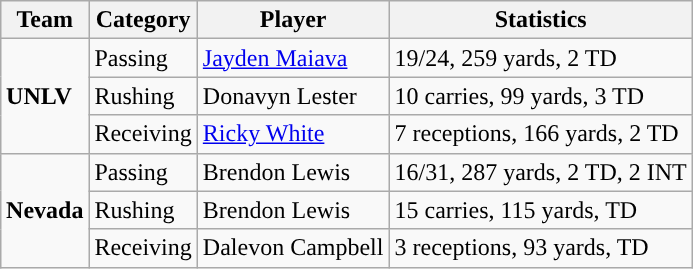<table class="wikitable" style="float: right;">
<tr>
<th>Team</th>
<th>Category</th>
<th>Player</th>
<th>Statistics</th>
</tr>
<tr>
<td rowspan=3><strong>UNLV</strong></td>
<td>Passing</td>
<td><a href='#'>Jayden Maiava</a></td>
<td>19/24, 259 yards, 2 TD</td>
</tr>
<tr>
<td>Rushing</td>
<td>Donavyn Lester</td>
<td>10 carries, 99 yards, 3 TD</td>
</tr>
<tr>
<td>Receiving</td>
<td><a href='#'>Ricky White</a></td>
<td>7 receptions, 166 yards, 2 TD</td>
</tr>
<tr>
<td rowspan=3><strong>Nevada</strong></td>
<td>Passing</td>
<td>Brendon Lewis</td>
<td>16/31, 287 yards, 2 TD, 2 INT</td>
</tr>
<tr>
<td>Rushing</td>
<td>Brendon Lewis</td>
<td>15 carries, 115 yards, TD</td>
</tr>
<tr>
<td>Receiving</td>
<td>Dalevon Campbell</td>
<td>3 receptions, 93 yards, TD</td>
</tr>
</table>
